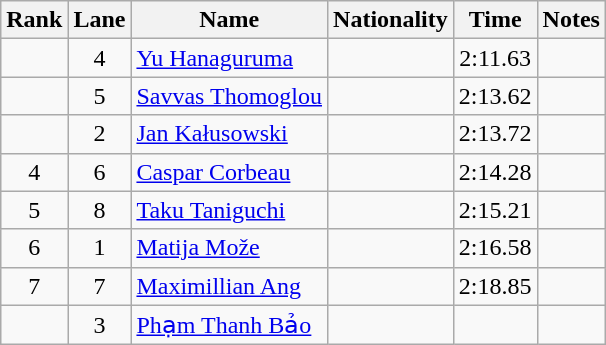<table class="wikitable sortable" style="text-align:center">
<tr>
<th>Rank</th>
<th>Lane</th>
<th>Name</th>
<th>Nationality</th>
<th>Time</th>
<th>Notes</th>
</tr>
<tr>
<td></td>
<td>4</td>
<td align=left><a href='#'>Yu Hanaguruma</a></td>
<td align=left></td>
<td>2:11.63</td>
<td></td>
</tr>
<tr>
<td></td>
<td>5</td>
<td align=left><a href='#'>Savvas Thomoglou</a></td>
<td align=left></td>
<td>2:13.62</td>
<td></td>
</tr>
<tr>
<td></td>
<td>2</td>
<td align=left><a href='#'>Jan Kałusowski</a></td>
<td align=left></td>
<td>2:13.72</td>
<td></td>
</tr>
<tr>
<td>4</td>
<td>6</td>
<td align=left><a href='#'>Caspar Corbeau</a></td>
<td align=left></td>
<td>2:14.28</td>
<td></td>
</tr>
<tr>
<td>5</td>
<td>8</td>
<td align=left><a href='#'>Taku Taniguchi</a></td>
<td align=left></td>
<td>2:15.21</td>
<td></td>
</tr>
<tr>
<td>6</td>
<td>1</td>
<td align=left><a href='#'>Matija Može</a></td>
<td align=left></td>
<td>2:16.58</td>
<td></td>
</tr>
<tr>
<td>7</td>
<td>7</td>
<td align=left><a href='#'>Maximillian Ang</a></td>
<td align=left></td>
<td>2:18.85</td>
<td></td>
</tr>
<tr>
<td></td>
<td>3</td>
<td align=left><a href='#'>Phạm Thanh Bảo</a></td>
<td align=left></td>
<td></td>
<td></td>
</tr>
</table>
